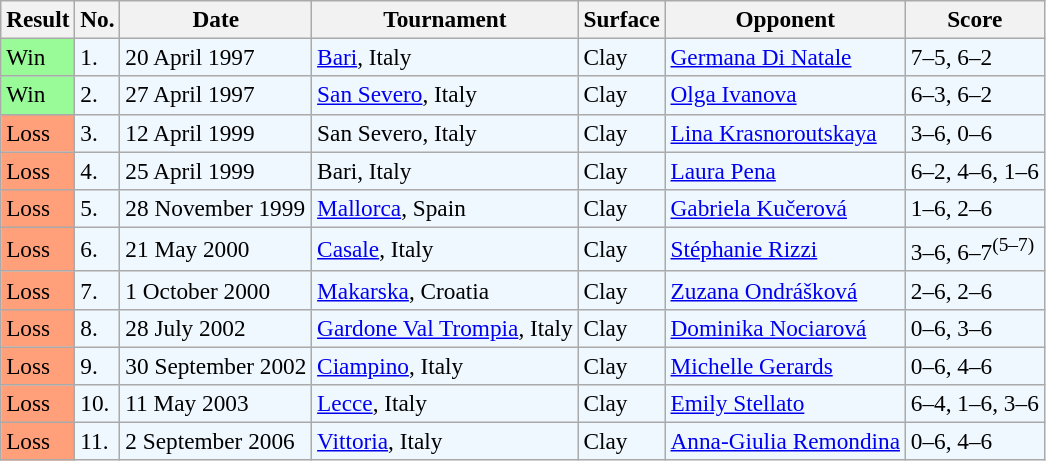<table class="wikitable" style="font-size:97%">
<tr>
<th>Result</th>
<th>No.</th>
<th>Date</th>
<th>Tournament</th>
<th>Surface</th>
<th>Opponent</th>
<th>Score</th>
</tr>
<tr style="background:#f0f8ff;">
<td style="background:#98fb98;">Win</td>
<td>1.</td>
<td>20 April 1997</td>
<td><a href='#'>Bari</a>, Italy</td>
<td>Clay</td>
<td> <a href='#'>Germana Di Natale</a></td>
<td>7–5, 6–2</td>
</tr>
<tr style="background:#f0f8ff;">
<td style="background:#98fb98;">Win</td>
<td>2.</td>
<td>27 April 1997</td>
<td><a href='#'>San Severo</a>, Italy</td>
<td>Clay</td>
<td> <a href='#'>Olga Ivanova</a></td>
<td>6–3, 6–2</td>
</tr>
<tr style="background:#f0f8ff;">
<td style="background:#ffa07a;">Loss</td>
<td>3.</td>
<td>12 April 1999</td>
<td>San Severo, Italy</td>
<td>Clay</td>
<td> <a href='#'>Lina Krasnoroutskaya</a></td>
<td>3–6, 0–6</td>
</tr>
<tr style="background:#f0f8ff;">
<td style="background:#ffa07a;">Loss</td>
<td>4.</td>
<td>25 April 1999</td>
<td>Bari, Italy</td>
<td>Clay</td>
<td> <a href='#'>Laura Pena</a></td>
<td>6–2, 4–6, 1–6</td>
</tr>
<tr bgcolor="#f0f8ff">
<td style="background:#ffa07a;">Loss</td>
<td>5.</td>
<td>28 November 1999</td>
<td><a href='#'>Mallorca</a>, Spain</td>
<td>Clay</td>
<td> <a href='#'>Gabriela Kučerová</a></td>
<td>1–6, 2–6</td>
</tr>
<tr style="background:#f0f8ff;">
<td style="background:#ffa07a;">Loss</td>
<td>6.</td>
<td>21 May 2000</td>
<td><a href='#'>Casale</a>, Italy</td>
<td>Clay</td>
<td> <a href='#'>Stéphanie Rizzi</a></td>
<td>3–6, 6–7<sup>(5–7)</sup></td>
</tr>
<tr style="background:#f0f8ff;">
<td style="background:#ffa07a;">Loss</td>
<td>7.</td>
<td>1 October 2000</td>
<td><a href='#'>Makarska</a>, Croatia</td>
<td>Clay</td>
<td> <a href='#'>Zuzana Ondrášková</a></td>
<td>2–6, 2–6</td>
</tr>
<tr style="background:#f0f8ff;">
<td style="background:#ffa07a;">Loss</td>
<td>8.</td>
<td>28 July 2002</td>
<td><a href='#'>Gardone Val Trompia</a>, Italy</td>
<td>Clay</td>
<td> <a href='#'>Dominika Nociarová</a></td>
<td>0–6, 3–6</td>
</tr>
<tr style="background:#f0f8ff;">
<td style="background:#ffa07a;">Loss</td>
<td>9.</td>
<td>30 September 2002</td>
<td><a href='#'>Ciampino</a>, Italy</td>
<td>Clay</td>
<td> <a href='#'>Michelle Gerards</a></td>
<td>0–6, 4–6</td>
</tr>
<tr style="background:#f0f8ff;">
<td style="background:#ffa07a;">Loss</td>
<td>10.</td>
<td>11 May 2003</td>
<td><a href='#'>Lecce</a>, Italy</td>
<td>Clay</td>
<td> <a href='#'>Emily Stellato</a></td>
<td>6–4, 1–6, 3–6</td>
</tr>
<tr style="background:#f0f8ff;">
<td style="background:#ffa07a;">Loss</td>
<td>11.</td>
<td>2 September 2006</td>
<td><a href='#'>Vittoria</a>, Italy</td>
<td>Clay</td>
<td> <a href='#'>Anna-Giulia Remondina</a></td>
<td>0–6, 4–6</td>
</tr>
</table>
